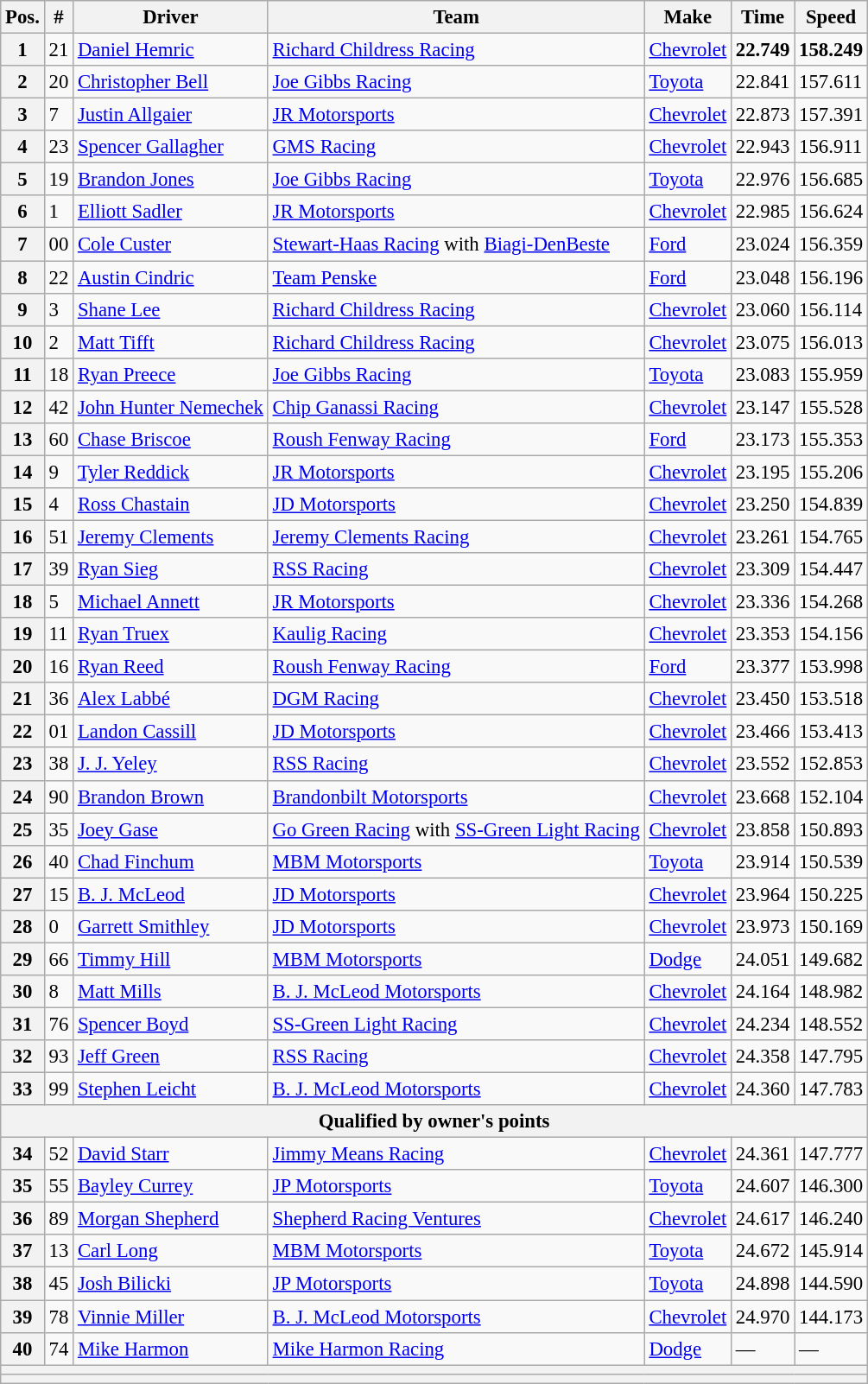<table class="wikitable" style="font-size:95%">
<tr>
<th>Pos.</th>
<th>#</th>
<th>Driver</th>
<th>Team</th>
<th>Make</th>
<th>Time</th>
<th>Speed</th>
</tr>
<tr>
<th>1</th>
<td>21</td>
<td><a href='#'>Daniel Hemric</a></td>
<td><a href='#'>Richard Childress Racing</a></td>
<td><a href='#'>Chevrolet</a></td>
<td><strong>22.749</strong></td>
<td><strong>158.249</strong></td>
</tr>
<tr>
<th>2</th>
<td>20</td>
<td><a href='#'>Christopher Bell</a></td>
<td><a href='#'>Joe Gibbs Racing</a></td>
<td><a href='#'>Toyota</a></td>
<td>22.841</td>
<td>157.611</td>
</tr>
<tr>
<th>3</th>
<td>7</td>
<td><a href='#'>Justin Allgaier</a></td>
<td><a href='#'>JR Motorsports</a></td>
<td><a href='#'>Chevrolet</a></td>
<td>22.873</td>
<td>157.391</td>
</tr>
<tr>
<th>4</th>
<td>23</td>
<td><a href='#'>Spencer Gallagher</a></td>
<td><a href='#'>GMS Racing</a></td>
<td><a href='#'>Chevrolet</a></td>
<td>22.943</td>
<td>156.911</td>
</tr>
<tr>
<th>5</th>
<td>19</td>
<td><a href='#'>Brandon Jones</a></td>
<td><a href='#'>Joe Gibbs Racing</a></td>
<td><a href='#'>Toyota</a></td>
<td>22.976</td>
<td>156.685</td>
</tr>
<tr>
<th>6</th>
<td>1</td>
<td><a href='#'>Elliott Sadler</a></td>
<td><a href='#'>JR Motorsports</a></td>
<td><a href='#'>Chevrolet</a></td>
<td>22.985</td>
<td>156.624</td>
</tr>
<tr>
<th>7</th>
<td>00</td>
<td><a href='#'>Cole Custer</a></td>
<td><a href='#'>Stewart-Haas Racing</a> with <a href='#'>Biagi-DenBeste</a></td>
<td><a href='#'>Ford</a></td>
<td>23.024</td>
<td>156.359</td>
</tr>
<tr>
<th>8</th>
<td>22</td>
<td><a href='#'>Austin Cindric</a></td>
<td><a href='#'>Team Penske</a></td>
<td><a href='#'>Ford</a></td>
<td>23.048</td>
<td>156.196</td>
</tr>
<tr>
<th>9</th>
<td>3</td>
<td><a href='#'>Shane Lee</a></td>
<td><a href='#'>Richard Childress Racing</a></td>
<td><a href='#'>Chevrolet</a></td>
<td>23.060</td>
<td>156.114</td>
</tr>
<tr>
<th>10</th>
<td>2</td>
<td><a href='#'>Matt Tifft</a></td>
<td><a href='#'>Richard Childress Racing</a></td>
<td><a href='#'>Chevrolet</a></td>
<td>23.075</td>
<td>156.013</td>
</tr>
<tr>
<th>11</th>
<td>18</td>
<td><a href='#'>Ryan Preece</a></td>
<td><a href='#'>Joe Gibbs Racing</a></td>
<td><a href='#'>Toyota</a></td>
<td>23.083</td>
<td>155.959</td>
</tr>
<tr>
<th>12</th>
<td>42</td>
<td><a href='#'>John Hunter Nemechek</a></td>
<td><a href='#'>Chip Ganassi Racing</a></td>
<td><a href='#'>Chevrolet</a></td>
<td>23.147</td>
<td>155.528</td>
</tr>
<tr>
<th>13</th>
<td>60</td>
<td><a href='#'>Chase Briscoe</a></td>
<td><a href='#'>Roush Fenway Racing</a></td>
<td><a href='#'>Ford</a></td>
<td>23.173</td>
<td>155.353</td>
</tr>
<tr>
<th>14</th>
<td>9</td>
<td><a href='#'>Tyler Reddick</a></td>
<td><a href='#'>JR Motorsports</a></td>
<td><a href='#'>Chevrolet</a></td>
<td>23.195</td>
<td>155.206</td>
</tr>
<tr>
<th>15</th>
<td>4</td>
<td><a href='#'>Ross Chastain</a></td>
<td><a href='#'>JD Motorsports</a></td>
<td><a href='#'>Chevrolet</a></td>
<td>23.250</td>
<td>154.839</td>
</tr>
<tr>
<th>16</th>
<td>51</td>
<td><a href='#'>Jeremy Clements</a></td>
<td><a href='#'>Jeremy Clements Racing</a></td>
<td><a href='#'>Chevrolet</a></td>
<td>23.261</td>
<td>154.765</td>
</tr>
<tr>
<th>17</th>
<td>39</td>
<td><a href='#'>Ryan Sieg</a></td>
<td><a href='#'>RSS Racing</a></td>
<td><a href='#'>Chevrolet</a></td>
<td>23.309</td>
<td>154.447</td>
</tr>
<tr>
<th>18</th>
<td>5</td>
<td><a href='#'>Michael Annett</a></td>
<td><a href='#'>JR Motorsports</a></td>
<td><a href='#'>Chevrolet</a></td>
<td>23.336</td>
<td>154.268</td>
</tr>
<tr>
<th>19</th>
<td>11</td>
<td><a href='#'>Ryan Truex</a></td>
<td><a href='#'>Kaulig Racing</a></td>
<td><a href='#'>Chevrolet</a></td>
<td>23.353</td>
<td>154.156</td>
</tr>
<tr>
<th>20</th>
<td>16</td>
<td><a href='#'>Ryan Reed</a></td>
<td><a href='#'>Roush Fenway Racing</a></td>
<td><a href='#'>Ford</a></td>
<td>23.377</td>
<td>153.998</td>
</tr>
<tr>
<th>21</th>
<td>36</td>
<td><a href='#'>Alex Labbé</a></td>
<td><a href='#'>DGM Racing</a></td>
<td><a href='#'>Chevrolet</a></td>
<td>23.450</td>
<td>153.518</td>
</tr>
<tr>
<th>22</th>
<td>01</td>
<td><a href='#'>Landon Cassill</a></td>
<td><a href='#'>JD Motorsports</a></td>
<td><a href='#'>Chevrolet</a></td>
<td>23.466</td>
<td>153.413</td>
</tr>
<tr>
<th>23</th>
<td>38</td>
<td><a href='#'>J. J. Yeley</a></td>
<td><a href='#'>RSS Racing</a></td>
<td><a href='#'>Chevrolet</a></td>
<td>23.552</td>
<td>152.853</td>
</tr>
<tr>
<th>24</th>
<td>90</td>
<td><a href='#'>Brandon Brown</a></td>
<td><a href='#'>Brandonbilt Motorsports</a></td>
<td><a href='#'>Chevrolet</a></td>
<td>23.668</td>
<td>152.104</td>
</tr>
<tr>
<th>25</th>
<td>35</td>
<td><a href='#'>Joey Gase</a></td>
<td><a href='#'>Go Green Racing</a> with <a href='#'>SS-Green Light Racing</a></td>
<td><a href='#'>Chevrolet</a></td>
<td>23.858</td>
<td>150.893</td>
</tr>
<tr>
<th>26</th>
<td>40</td>
<td><a href='#'>Chad Finchum</a></td>
<td><a href='#'>MBM Motorsports</a></td>
<td><a href='#'>Toyota</a></td>
<td>23.914</td>
<td>150.539</td>
</tr>
<tr>
<th>27</th>
<td>15</td>
<td><a href='#'>B. J. McLeod</a></td>
<td><a href='#'>JD Motorsports</a></td>
<td><a href='#'>Chevrolet</a></td>
<td>23.964</td>
<td>150.225</td>
</tr>
<tr>
<th>28</th>
<td>0</td>
<td><a href='#'>Garrett Smithley</a></td>
<td><a href='#'>JD Motorsports</a></td>
<td><a href='#'>Chevrolet</a></td>
<td>23.973</td>
<td>150.169</td>
</tr>
<tr>
<th>29</th>
<td>66</td>
<td><a href='#'>Timmy Hill</a></td>
<td><a href='#'>MBM Motorsports</a></td>
<td><a href='#'>Dodge</a></td>
<td>24.051</td>
<td>149.682</td>
</tr>
<tr>
<th>30</th>
<td>8</td>
<td><a href='#'>Matt Mills</a></td>
<td><a href='#'>B. J. McLeod Motorsports</a></td>
<td><a href='#'>Chevrolet</a></td>
<td>24.164</td>
<td>148.982</td>
</tr>
<tr>
<th>31</th>
<td>76</td>
<td><a href='#'>Spencer Boyd</a></td>
<td><a href='#'>SS-Green Light Racing</a></td>
<td><a href='#'>Chevrolet</a></td>
<td>24.234</td>
<td>148.552</td>
</tr>
<tr>
<th>32</th>
<td>93</td>
<td><a href='#'>Jeff Green</a></td>
<td><a href='#'>RSS Racing</a></td>
<td><a href='#'>Chevrolet</a></td>
<td>24.358</td>
<td>147.795</td>
</tr>
<tr>
<th>33</th>
<td>99</td>
<td><a href='#'>Stephen Leicht</a></td>
<td><a href='#'>B. J. McLeod Motorsports</a></td>
<td><a href='#'>Chevrolet</a></td>
<td>24.360</td>
<td>147.783</td>
</tr>
<tr>
<th colspan="7">Qualified by owner's points</th>
</tr>
<tr>
<th>34</th>
<td>52</td>
<td><a href='#'>David Starr</a></td>
<td><a href='#'>Jimmy Means Racing</a></td>
<td><a href='#'>Chevrolet</a></td>
<td>24.361</td>
<td>147.777</td>
</tr>
<tr>
<th>35</th>
<td>55</td>
<td><a href='#'>Bayley Currey</a></td>
<td><a href='#'>JP Motorsports</a></td>
<td><a href='#'>Toyota</a></td>
<td>24.607</td>
<td>146.300</td>
</tr>
<tr>
<th>36</th>
<td>89</td>
<td><a href='#'>Morgan Shepherd</a></td>
<td><a href='#'>Shepherd Racing Ventures</a></td>
<td><a href='#'>Chevrolet</a></td>
<td>24.617</td>
<td>146.240</td>
</tr>
<tr>
<th>37</th>
<td>13</td>
<td><a href='#'>Carl Long</a></td>
<td><a href='#'>MBM Motorsports</a></td>
<td><a href='#'>Toyota</a></td>
<td>24.672</td>
<td>145.914</td>
</tr>
<tr>
<th>38</th>
<td>45</td>
<td><a href='#'>Josh Bilicki</a></td>
<td><a href='#'>JP Motorsports</a></td>
<td><a href='#'>Toyota</a></td>
<td>24.898</td>
<td>144.590</td>
</tr>
<tr>
<th>39</th>
<td>78</td>
<td><a href='#'>Vinnie Miller</a></td>
<td><a href='#'>B. J. McLeod Motorsports</a></td>
<td><a href='#'>Chevrolet</a></td>
<td>24.970</td>
<td>144.173</td>
</tr>
<tr>
<th>40</th>
<td>74</td>
<td><a href='#'>Mike Harmon</a></td>
<td><a href='#'>Mike Harmon Racing</a></td>
<td><a href='#'>Dodge</a></td>
<td>—</td>
<td>—</td>
</tr>
<tr>
<th colspan="7"></th>
</tr>
<tr>
<th colspan="7"></th>
</tr>
</table>
